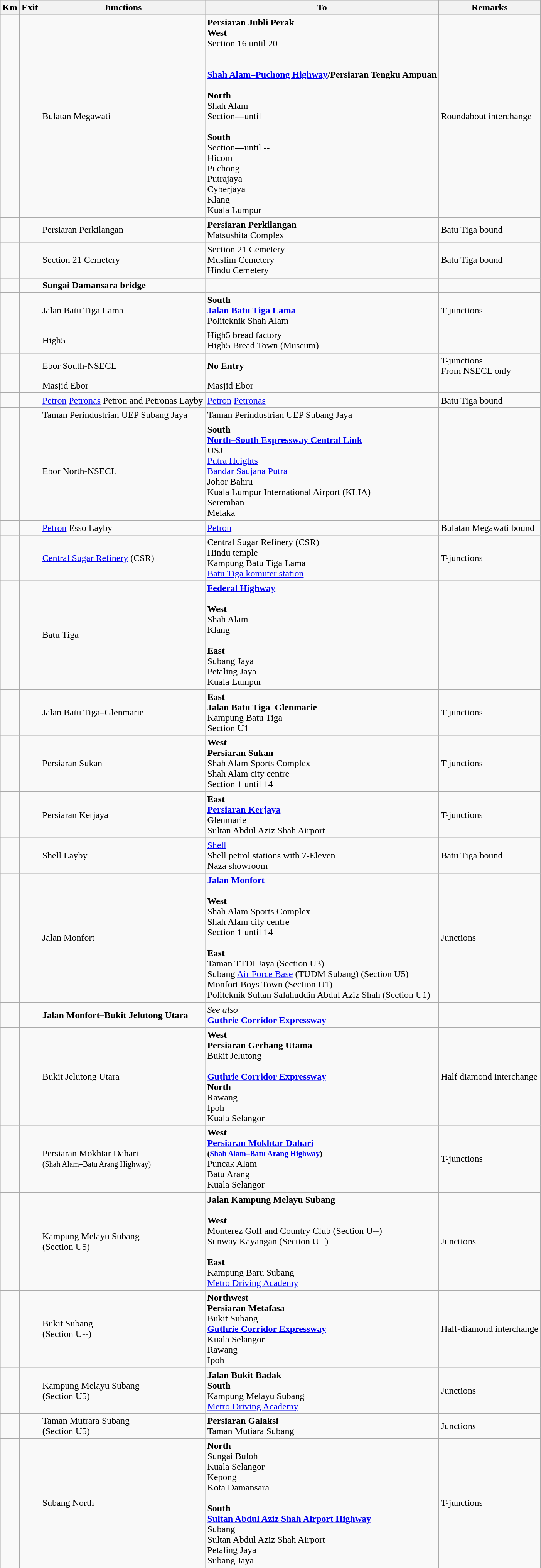<table class="wikitable">
<tr>
<th>Km</th>
<th>Exit</th>
<th>Junctions</th>
<th>To</th>
<th>Remarks</th>
</tr>
<tr>
<td></td>
<td></td>
<td>Bulatan Megawati</td>
<td><strong>Persiaran Jubli Perak</strong><br><strong>West</strong><br>Section 16 until 20<br><br><br><strong><a href='#'>Shah Alam–Puchong Highway</a>/Persiaran Tengku Ampuan</strong><br><br><strong>North</strong><br>Shah Alam<br>Section—until --<br><br><strong>South</strong><br>Section—until --<br>Hicom<br> Puchong<br> Putrajaya<br> Cyberjaya<br> Klang<br> Kuala Lumpur</td>
<td>Roundabout interchange</td>
</tr>
<tr>
<td></td>
<td></td>
<td>Persiaran Perkilangan</td>
<td><strong>Persiaran Perkilangan</strong><br>Matsushita Complex</td>
<td>Batu Tiga bound</td>
</tr>
<tr>
<td></td>
<td></td>
<td>Section 21 Cemetery</td>
<td>Section 21 Cemetery<br>Muslim Cemetery<br>Hindu Cemetery</td>
<td>Batu Tiga bound</td>
</tr>
<tr>
<td></td>
<td></td>
<td><strong>Sungai Damansara bridge</strong></td>
<td></td>
<td></td>
</tr>
<tr>
<td></td>
<td></td>
<td>Jalan Batu Tiga Lama</td>
<td><strong>South</strong><br> <strong><a href='#'>Jalan Batu Tiga Lama</a></strong><br>Politeknik Shah Alam</td>
<td>T-junctions</td>
</tr>
<tr>
<td></td>
<td></td>
<td>High5</td>
<td>High5 bread factory<br> High5 Bread Town (Museum)</td>
<td></td>
</tr>
<tr>
<td></td>
<td></td>
<td>Ebor South-NSECL</td>
<td><strong>No Entry</strong></td>
<td>T-junctions<br>From NSECL only</td>
</tr>
<tr>
<td></td>
<td></td>
<td>Masjid Ebor</td>
<td>Masjid Ebor</td>
<td></td>
</tr>
<tr>
<td></td>
<td></td>
<td> <a href='#'>Petron</a> <a href='#'>Petronas</a> Petron and Petronas Layby</td>
<td> <a href='#'>Petron</a> <a href='#'>Petronas</a></td>
<td>Batu Tiga bound</td>
</tr>
<tr>
<td></td>
<td></td>
<td>Taman Perindustrian UEP Subang Jaya</td>
<td>Taman Perindustrian UEP Subang Jaya</td>
<td></td>
</tr>
<tr>
<td></td>
<td></td>
<td>Ebor North-NSECL</td>
<td><strong>South</strong><br>  <strong><a href='#'>North–South Expressway Central Link</a></strong><br> USJ <br> <a href='#'>Putra Heights</a> <br><a href='#'>Bandar Saujana Putra</a><br>Johor Bahru<br>Kuala Lumpur International Airport (KLIA) <br>Seremban<br>Melaka</td>
<td></td>
</tr>
<tr>
<td></td>
<td></td>
<td><a href='#'>Petron</a> Esso Layby</td>
<td><a href='#'>Petron</a></td>
<td>Bulatan Megawati bound</td>
</tr>
<tr>
<td></td>
<td></td>
<td><a href='#'>Central Sugar Refinery</a> (CSR)</td>
<td>Central Sugar Refinery (CSR)<br>Hindu temple<br>Kampung Batu Tiga Lama<br><a href='#'>Batu Tiga komuter station</a></td>
<td>T-junctions</td>
</tr>
<tr>
<td></td>
<td></td>
<td>Batu Tiga</td>
<td><strong><a href='#'>Federal Highway</a></strong><br><br><strong>West</strong><br>Shah Alam<br>Klang<br><br><strong>East</strong><br>Subang Jaya<br>Petaling Jaya<br>Kuala Lumpur</td>
<td></td>
</tr>
<tr>
<td></td>
<td></td>
<td>Jalan Batu Tiga–Glenmarie</td>
<td><strong>East</strong><br><strong>Jalan Batu Tiga–Glenmarie</strong><br>Kampung Batu Tiga<br>Section U1</td>
<td>T-junctions</td>
</tr>
<tr>
<td></td>
<td></td>
<td>Persiaran Sukan</td>
<td><strong>West</strong><br><strong>Persiaran Sukan</strong><br>Shah Alam Sports Complex<br>Shah Alam city centre<br>Section 1 until 14</td>
<td>T-junctions</td>
</tr>
<tr>
<td></td>
<td></td>
<td>Persiaran Kerjaya</td>
<td><strong>East</strong><br> <strong><a href='#'>Persiaran Kerjaya</a></strong><br> Glenmarie<br> Sultan Abdul Aziz Shah Airport </td>
<td>T-junctions</td>
</tr>
<tr>
<td></td>
<td></td>
<td>Shell Layby</td>
<td> <a href='#'>Shell</a> <br>Shell petrol stations with 7-Eleven<br>Naza showroom</td>
<td>Batu Tiga bound</td>
</tr>
<tr>
<td></td>
<td></td>
<td>Jalan Monfort</td>
<td> <strong><a href='#'>Jalan Monfort</a></strong><br><br><strong>West</strong><br>Shah Alam Sports Complex<br>Shah Alam city centre<br>Section 1 until 14<br><br><strong>East</strong><br>Taman TTDI Jaya (Section U3)<br>Subang <a href='#'>Air Force Base</a> (TUDM Subang) (Section U5)<br>Monfort Boys Town (Section U1)<br>Politeknik Sultan Salahuddin Abdul Aziz Shah (Section U1)</td>
<td>Junctions</td>
</tr>
<tr>
<td></td>
<td></td>
<td><strong>Jalan Monfort–Bukit Jelutong Utara</strong></td>
<td><em>See also</em><br> <strong><a href='#'>Guthrie Corridor Expressway</a></strong></td>
<td></td>
</tr>
<tr>
<td></td>
<td></td>
<td>Bukit Jelutong Utara</td>
<td><strong>West</strong><br><strong>Persiaran Gerbang Utama</strong><br>Bukit Jelutong<br><br><strong><a href='#'>Guthrie Corridor Expressway</a></strong><br><strong>North</strong><br>Rawang<br>Ipoh<br>Kuala Selangor</td>
<td>Half diamond interchange</td>
</tr>
<tr>
<td></td>
<td></td>
<td>Persiaran Mokhtar Dahari<br><small>(Shah Alam–Batu Arang Highway)</small></td>
<td><strong>West</strong><br> <strong><a href='#'>Persiaran Mokhtar Dahari</a></strong><br><small><strong>(<a href='#'>Shah Alam–Batu Arang Highway</a>)</strong></small><br>Puncak Alam<br>Batu Arang<br>Kuala Selangor</td>
<td>T-junctions</td>
</tr>
<tr>
<td></td>
<td></td>
<td>Kampung Melayu Subang<br>(Section U5)</td>
<td> <strong>Jalan Kampung Melayu Subang</strong><br><br><strong>West</strong><br>Monterez Golf and Country Club (Section U--)<br>Sunway Kayangan (Section U--)<br><br><strong>East</strong><br>Kampung Baru Subang<br><a href='#'>Metro Driving Academy</a></td>
<td>Junctions</td>
</tr>
<tr>
<td></td>
<td></td>
<td>Bukit Subang<br>(Section U--)</td>
<td><strong>Northwest</strong><br><strong>Persiaran Metafasa</strong><br>Bukit Subang<br><strong><a href='#'>Guthrie Corridor Expressway</a></strong><br>Kuala Selangor<br>Rawang<br>Ipoh</td>
<td>Half-diamond interchange</td>
</tr>
<tr>
<td></td>
<td></td>
<td>Kampung Melayu Subang<br>(Section U5)</td>
<td><strong>Jalan Bukit Badak</strong><br><strong>South</strong><br>Kampung Melayu Subang<br><a href='#'>Metro Driving Academy</a></td>
<td>Junctions</td>
</tr>
<tr>
<td></td>
<td></td>
<td>Taman Mutrara Subang<br>(Section U5)</td>
<td><strong>Persiaran Galaksi</strong><br>Taman Mutiara Subang</td>
<td>Junctions</td>
</tr>
<tr>
<td></td>
<td></td>
<td>Subang North</td>
<td><strong>North</strong><br> Sungai Buloh<br> Kuala Selangor<br> Kepong<br> Kota Damansara<br><br><strong>South</strong><br> <strong><a href='#'>Sultan Abdul Aziz Shah Airport Highway</a></strong><br>Subang<br>Sultan Abdul Aziz Shah Airport <br>Petaling Jaya<br>Subang Jaya</td>
<td>T-junctions</td>
</tr>
</table>
